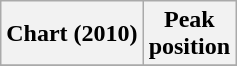<table class="wikitable">
<tr>
<th>Chart (2010)</th>
<th>Peak<br>position</th>
</tr>
<tr>
</tr>
</table>
